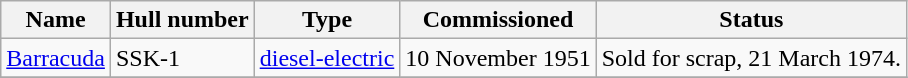<table class="wikitable">
<tr>
<th><strong>Name</strong></th>
<th>Hull number</th>
<th>Type</th>
<th>Commissioned</th>
<th>Status</th>
</tr>
<tr>
<td><a href='#'>Barracuda</a></td>
<td>SSK-1</td>
<td><a href='#'>diesel-electric</a></td>
<td>10 November 1951</td>
<td>Sold for scrap, 21 March 1974.</td>
</tr>
<tr>
</tr>
</table>
